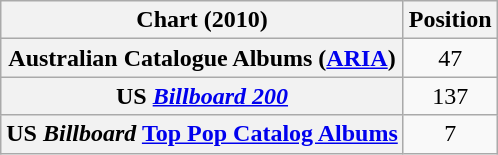<table class="wikitable sortable plainrowheaders" style="text-align:center">
<tr>
<th>Chart (2010)</th>
<th>Position</th>
</tr>
<tr>
<th scope="row">Australian Catalogue Albums (<a href='#'>ARIA</a>)</th>
<td>47</td>
</tr>
<tr>
<th scope="row">US <em><a href='#'>Billboard 200</a></em></th>
<td>137</td>
</tr>
<tr>
<th scope="row">US <em>Billboard</em> <a href='#'>Top Pop Catalog Albums</a></th>
<td>7</td>
</tr>
</table>
